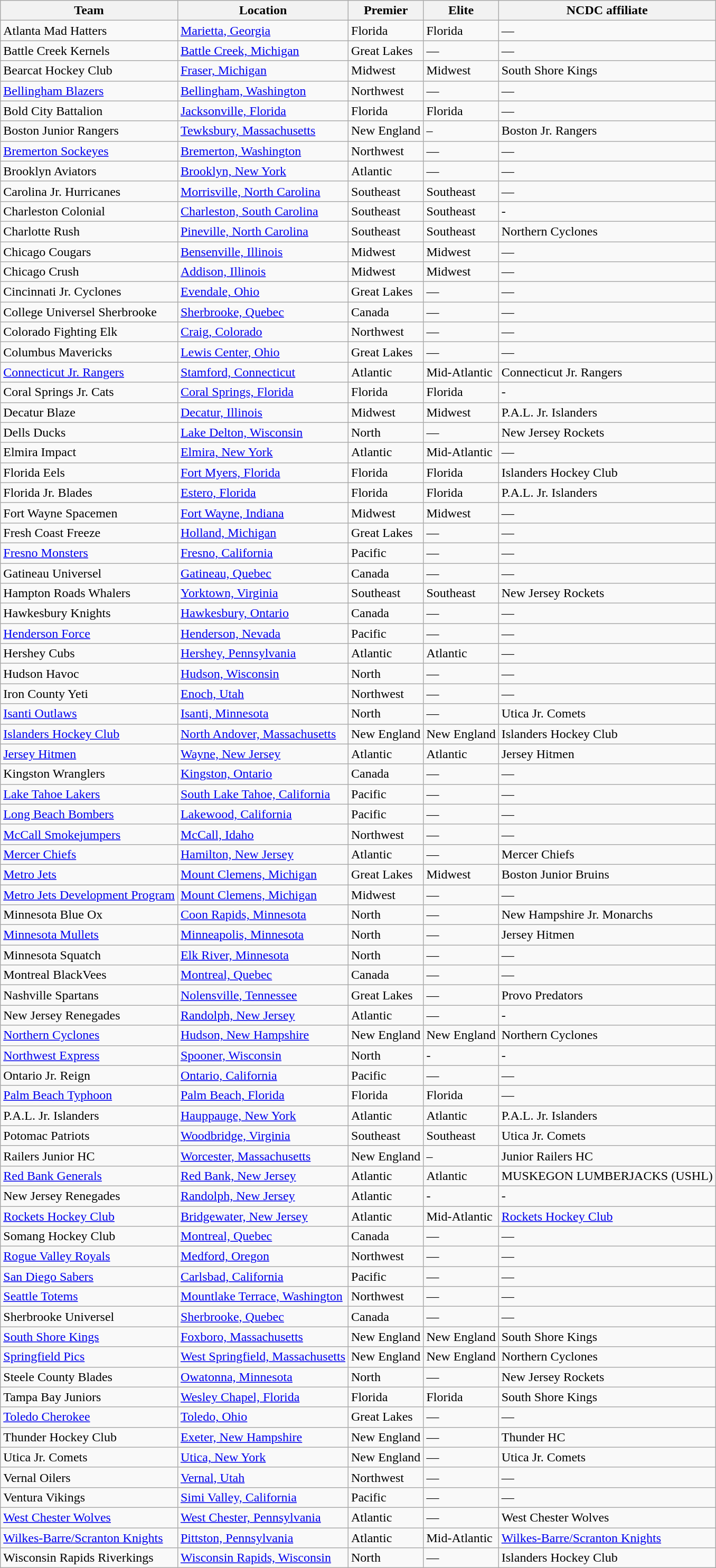<table class="wikitable sortable">
<tr>
<th>Team</th>
<th>Location</th>
<th>Premier</th>
<th>Elite</th>
<th>NCDC affiliate</th>
</tr>
<tr>
<td>Atlanta Mad Hatters</td>
<td><a href='#'>Marietta, Georgia</a></td>
<td>Florida</td>
<td>Florida</td>
<td>—</td>
</tr>
<tr>
<td>Battle Creek Kernels</td>
<td><a href='#'>Battle Creek, Michigan</a></td>
<td>Great Lakes </td>
<td>—</td>
<td>—</td>
</tr>
<tr>
<td>Bearcat Hockey Club</td>
<td><a href='#'>Fraser, Michigan</a></td>
<td>Midwest</td>
<td>Midwest</td>
<td>South Shore Kings</td>
</tr>
<tr>
<td><a href='#'>Bellingham Blazers</a></td>
<td><a href='#'>Bellingham, Washington</a></td>
<td>Northwest</td>
<td>—</td>
<td>—</td>
</tr>
<tr>
<td>Bold City Battalion</td>
<td><a href='#'>Jacksonville, Florida</a></td>
<td>Florida</td>
<td>Florida</td>
<td>—</td>
</tr>
<tr>
<td>Boston Junior Rangers </td>
<td><a href='#'>Tewksbury, Massachusetts</a></td>
<td>New England</td>
<td>–</td>
<td>Boston Jr. Rangers</td>
</tr>
<tr>
<td><a href='#'>Bremerton Sockeyes</a></td>
<td><a href='#'>Bremerton, Washington</a></td>
<td>Northwest</td>
<td>—</td>
<td>—</td>
</tr>
<tr>
<td>Brooklyn Aviators</td>
<td><a href='#'>Brooklyn, New York</a></td>
<td>Atlantic</td>
<td>—</td>
<td>—</td>
</tr>
<tr>
<td>Carolina Jr. Hurricanes</td>
<td><a href='#'>Morrisville, North Carolina</a></td>
<td>Southeast</td>
<td>Southeast</td>
<td>—</td>
</tr>
<tr>
<td>Charleston Colonial</td>
<td><a href='#'>Charleston, South Carolina</a></td>
<td>Southeast</td>
<td>Southeast</td>
<td>-</td>
</tr>
<tr>
<td>Charlotte Rush</td>
<td><a href='#'>Pineville, North Carolina</a></td>
<td>Southeast</td>
<td>Southeast</td>
<td>Northern Cyclones</td>
</tr>
<tr>
<td>Chicago Cougars</td>
<td><a href='#'>Bensenville, Illinois</a></td>
<td>Midwest</td>
<td>Midwest</td>
<td>—</td>
</tr>
<tr>
<td>Chicago Crush</td>
<td><a href='#'>Addison, Illinois</a></td>
<td>Midwest</td>
<td>Midwest</td>
<td>—</td>
</tr>
<tr>
<td>Cincinnati Jr. Cyclones</td>
<td><a href='#'>Evendale, Ohio</a></td>
<td>Great Lakes</td>
<td>—</td>
<td>—</td>
</tr>
<tr>
<td>College Universel Sherbrooke</td>
<td><a href='#'>Sherbrooke, Quebec</a></td>
<td>Canada</td>
<td>—</td>
<td>—</td>
</tr>
<tr>
<td>Colorado Fighting Elk</td>
<td><a href='#'>Craig, Colorado</a></td>
<td>Northwest</td>
<td>—</td>
<td>—</td>
</tr>
<tr>
<td>Columbus Mavericks</td>
<td><a href='#'>Lewis Center, Ohio</a></td>
<td>Great Lakes</td>
<td>—</td>
<td>—</td>
</tr>
<tr>
<td><a href='#'>Connecticut Jr. Rangers</a></td>
<td><a href='#'>Stamford, Connecticut</a></td>
<td>Atlantic</td>
<td>Mid-Atlantic</td>
<td>Connecticut Jr. Rangers</td>
</tr>
<tr>
<td>Coral Springs Jr. Cats</td>
<td><a href='#'>Coral Springs, Florida</a></td>
<td>Florida</td>
<td>Florida</td>
<td>-</td>
</tr>
<tr>
<td>Decatur Blaze</td>
<td><a href='#'>Decatur, Illinois</a></td>
<td>Midwest</td>
<td>Midwest</td>
<td>P.A.L. Jr. Islanders</td>
</tr>
<tr>
<td>Dells Ducks</td>
<td><a href='#'>Lake Delton, Wisconsin</a></td>
<td>North</td>
<td>—</td>
<td>New Jersey Rockets</td>
</tr>
<tr>
<td>Elmira Impact</td>
<td><a href='#'>Elmira, New York</a></td>
<td>Atlantic</td>
<td>Mid-Atlantic</td>
<td>—</td>
</tr>
<tr>
<td>Florida Eels</td>
<td><a href='#'>Fort Myers, Florida</a></td>
<td>Florida</td>
<td>Florida</td>
<td>Islanders Hockey Club</td>
</tr>
<tr>
<td>Florida Jr. Blades</td>
<td><a href='#'>Estero, Florida</a></td>
<td>Florida</td>
<td>Florida</td>
<td>P.A.L. Jr. Islanders</td>
</tr>
<tr>
<td>Fort Wayne Spacemen</td>
<td><a href='#'>Fort Wayne, Indiana</a></td>
<td>Midwest</td>
<td>Midwest</td>
<td>—</td>
</tr>
<tr>
<td>Fresh Coast Freeze</td>
<td><a href='#'>Holland, Michigan</a></td>
<td>Great Lakes</td>
<td>—</td>
<td>—</td>
</tr>
<tr>
<td><a href='#'>Fresno Monsters</a></td>
<td><a href='#'>Fresno, California</a></td>
<td>Pacific</td>
<td>—</td>
<td>—</td>
</tr>
<tr>
<td>Gatineau Universel</td>
<td><a href='#'>Gatineau, Quebec</a></td>
<td>Canada</td>
<td>—</td>
<td>—</td>
</tr>
<tr>
<td>Hampton Roads Whalers</td>
<td><a href='#'>Yorktown, Virginia</a></td>
<td>Southeast</td>
<td>Southeast</td>
<td>New Jersey Rockets</td>
</tr>
<tr>
<td>Hawkesbury Knights</td>
<td><a href='#'>Hawkesbury, Ontario</a></td>
<td>Canada</td>
<td>—</td>
<td>—</td>
</tr>
<tr>
<td><a href='#'>Henderson Force</a></td>
<td><a href='#'>Henderson, Nevada</a></td>
<td>Pacific</td>
<td>—</td>
<td>—</td>
</tr>
<tr>
<td>Hershey Cubs</td>
<td><a href='#'>Hershey, Pennsylvania</a></td>
<td>Atlantic</td>
<td>Atlantic </td>
<td>—</td>
</tr>
<tr>
<td>Hudson Havoc</td>
<td><a href='#'>Hudson, Wisconsin</a></td>
<td>North</td>
<td>—</td>
<td>—</td>
</tr>
<tr>
<td>Iron County Yeti</td>
<td><a href='#'>Enoch, Utah</a></td>
<td>Northwest</td>
<td>—</td>
<td>—</td>
</tr>
<tr>
<td><a href='#'>Isanti Outlaws</a></td>
<td><a href='#'>Isanti, Minnesota</a></td>
<td>North</td>
<td>—</td>
<td>Utica Jr. Comets</td>
</tr>
<tr>
<td><a href='#'>Islanders Hockey Club</a></td>
<td><a href='#'>North Andover, Massachusetts</a></td>
<td>New England</td>
<td>New England</td>
<td>Islanders Hockey Club</td>
</tr>
<tr>
<td><a href='#'>Jersey Hitmen</a></td>
<td><a href='#'>Wayne, New Jersey</a></td>
<td>Atlantic</td>
<td>Atlantic</td>
<td>Jersey Hitmen</td>
</tr>
<tr>
<td>Kingston Wranglers</td>
<td><a href='#'>Kingston, Ontario</a></td>
<td>Canada</td>
<td>—</td>
<td>—</td>
</tr>
<tr>
<td><a href='#'>Lake Tahoe Lakers</a></td>
<td><a href='#'>South Lake Tahoe, California</a></td>
<td>Pacific</td>
<td>—</td>
<td>—</td>
</tr>
<tr>
<td><a href='#'>Long Beach Bombers</a> </td>
<td><a href='#'>Lakewood, California</a></td>
<td>Pacific</td>
<td>—</td>
<td>—</td>
</tr>
<tr>
<td><a href='#'>McCall Smokejumpers</a></td>
<td><a href='#'>McCall, Idaho</a></td>
<td>Northwest</td>
<td>—</td>
<td>—</td>
</tr>
<tr>
<td><a href='#'>Mercer Chiefs</a></td>
<td><a href='#'>Hamilton, New Jersey</a></td>
<td>Atlantic</td>
<td>—</td>
<td>Mercer Chiefs</td>
</tr>
<tr>
<td><a href='#'>Metro Jets</a></td>
<td><a href='#'>Mount Clemens, Michigan</a></td>
<td>Great Lakes</td>
<td>Midwest</td>
<td>Boston Junior Bruins</td>
</tr>
<tr>
<td><a href='#'>Metro Jets Development Program</a></td>
<td><a href='#'>Mount Clemens, Michigan</a></td>
<td>Midwest</td>
<td>—</td>
<td>—</td>
</tr>
<tr>
<td>Minnesota Blue Ox</td>
<td><a href='#'>Coon Rapids, Minnesota</a></td>
<td>North</td>
<td>—</td>
<td>New Hampshire Jr. Monarchs</td>
</tr>
<tr>
<td><a href='#'>Minnesota Mullets</a></td>
<td><a href='#'>Minneapolis, Minnesota</a></td>
<td>North</td>
<td>—</td>
<td>Jersey Hitmen</td>
</tr>
<tr>
<td>Minnesota Squatch</td>
<td><a href='#'>Elk River, Minnesota</a></td>
<td>North</td>
<td>—</td>
<td>—</td>
</tr>
<tr>
<td>Montreal BlackVees</td>
<td><a href='#'>Montreal, Quebec</a></td>
<td>Canada</td>
<td>—</td>
<td>—</td>
</tr>
<tr>
<td>Nashville Spartans</td>
<td><a href='#'>Nolensville, Tennessee</a></td>
<td>Great Lakes</td>
<td>—</td>
<td>Provo Predators</td>
</tr>
<tr>
<td>New Jersey Renegades</td>
<td><a href='#'>Randolph, New Jersey</a></td>
<td>Atlantic</td>
<td>—</td>
<td>-</td>
</tr>
<tr>
<td><a href='#'>Northern Cyclones</a></td>
<td><a href='#'>Hudson, New Hampshire</a></td>
<td>New England</td>
<td>New England</td>
<td>Northern Cyclones</td>
</tr>
<tr>
<td><a href='#'>Northwest Express</a></td>
<td><a href='#'>Spooner, Wisconsin</a></td>
<td>North</td>
<td>-</td>
<td>-</td>
</tr>
<tr>
<td>Ontario Jr. Reign</td>
<td><a href='#'>Ontario, California</a></td>
<td>Pacific</td>
<td>—</td>
<td>—</td>
</tr>
<tr>
<td><a href='#'>Palm Beach Typhoon</a></td>
<td><a href='#'>Palm Beach, Florida</a></td>
<td>Florida</td>
<td>Florida</td>
<td>—</td>
</tr>
<tr>
<td>P.A.L. Jr. Islanders</td>
<td><a href='#'>Hauppauge, New York</a></td>
<td>Atlantic</td>
<td>Atlantic</td>
<td>P.A.L. Jr. Islanders</td>
</tr>
<tr>
<td>Potomac Patriots</td>
<td><a href='#'>Woodbridge, Virginia</a></td>
<td>Southeast</td>
<td>Southeast</td>
<td>Utica Jr. Comets</td>
</tr>
<tr>
<td>Railers Junior HC</td>
<td><a href='#'>Worcester, Massachusetts</a></td>
<td>New England</td>
<td>–</td>
<td>Junior Railers HC</td>
</tr>
<tr>
<td><a href='#'>Red Bank Generals</a></td>
<td><a href='#'>Red Bank, New Jersey</a></td>
<td>Atlantic</td>
<td>Atlantic</td>
<td>MUSKEGON LUMBERJACKS (USHL)</td>
</tr>
<tr>
<td>New Jersey Renegades</td>
<td><a href='#'>Randolph, New Jersey</a></td>
<td>Atlantic</td>
<td>-</td>
<td>-</td>
</tr>
<tr>
<td><a href='#'>Rockets Hockey Club</a></td>
<td><a href='#'>Bridgewater, New Jersey</a></td>
<td>Atlantic</td>
<td>Mid-Atlantic</td>
<td><a href='#'>Rockets Hockey Club</a></td>
</tr>
<tr>
<td>Somang Hockey Club</td>
<td><a href='#'>Montreal, Quebec</a></td>
<td>Canada</td>
<td>—</td>
<td>—</td>
</tr>
<tr>
<td><a href='#'>Rogue Valley Royals</a></td>
<td><a href='#'>Medford, Oregon</a></td>
<td>Northwest</td>
<td>—</td>
<td>—</td>
</tr>
<tr>
<td><a href='#'>San Diego Sabers</a></td>
<td><a href='#'>Carlsbad, California</a></td>
<td>Pacific</td>
<td>—</td>
<td>—</td>
</tr>
<tr>
<td><a href='#'>Seattle Totems</a></td>
<td><a href='#'>Mountlake Terrace, Washington</a></td>
<td>Northwest</td>
<td>—</td>
<td>—</td>
</tr>
<tr>
<td>Sherbrooke Universel</td>
<td><a href='#'>Sherbrooke, Quebec</a></td>
<td>Canada</td>
<td>—</td>
<td>—</td>
</tr>
<tr>
<td><a href='#'>South Shore Kings</a></td>
<td><a href='#'>Foxboro, Massachusetts</a></td>
<td>New England</td>
<td>New England</td>
<td>South Shore Kings</td>
</tr>
<tr>
<td><a href='#'>Springfield Pics</a></td>
<td><a href='#'>West Springfield, Massachusetts</a></td>
<td>New England</td>
<td>New England</td>
<td>Northern Cyclones</td>
</tr>
<tr>
<td>Steele County Blades</td>
<td><a href='#'>Owatonna, Minnesota</a></td>
<td>North</td>
<td>—</td>
<td>New Jersey Rockets</td>
</tr>
<tr>
<td>Tampa Bay Juniors</td>
<td><a href='#'>Wesley Chapel, Florida</a></td>
<td>Florida</td>
<td>Florida</td>
<td>South Shore Kings</td>
</tr>
<tr>
<td><a href='#'>Toledo Cherokee</a></td>
<td><a href='#'>Toledo, Ohio</a></td>
<td>Great Lakes</td>
<td>—</td>
<td>—</td>
</tr>
<tr>
<td>Thunder Hockey Club</td>
<td><a href='#'>Exeter, New Hampshire</a></td>
<td>New England</td>
<td>—</td>
<td>Thunder HC</td>
</tr>
<tr>
<td>Utica Jr. Comets</td>
<td><a href='#'>Utica, New York</a></td>
<td>New England</td>
<td>—</td>
<td>Utica Jr. Comets</td>
</tr>
<tr>
<td>Vernal Oilers</td>
<td><a href='#'>Vernal, Utah</a></td>
<td>Northwest</td>
<td>—</td>
<td>—</td>
</tr>
<tr>
<td>Ventura Vikings</td>
<td><a href='#'>Simi Valley, California</a></td>
<td>Pacific</td>
<td>—</td>
<td>—</td>
</tr>
<tr>
<td><a href='#'>West Chester Wolves</a></td>
<td><a href='#'>West Chester, Pennsylvania</a></td>
<td>Atlantic</td>
<td>—</td>
<td>West Chester Wolves</td>
</tr>
<tr>
<td><a href='#'>Wilkes-Barre/Scranton Knights</a></td>
<td><a href='#'>Pittston, Pennsylvania</a></td>
<td>Atlantic</td>
<td>Mid-Atlantic</td>
<td><a href='#'>Wilkes-Barre/Scranton Knights</a></td>
</tr>
<tr>
<td>Wisconsin Rapids Riverkings</td>
<td><a href='#'>Wisconsin Rapids, Wisconsin</a></td>
<td>North</td>
<td>—</td>
<td>Islanders Hockey Club</td>
</tr>
</table>
